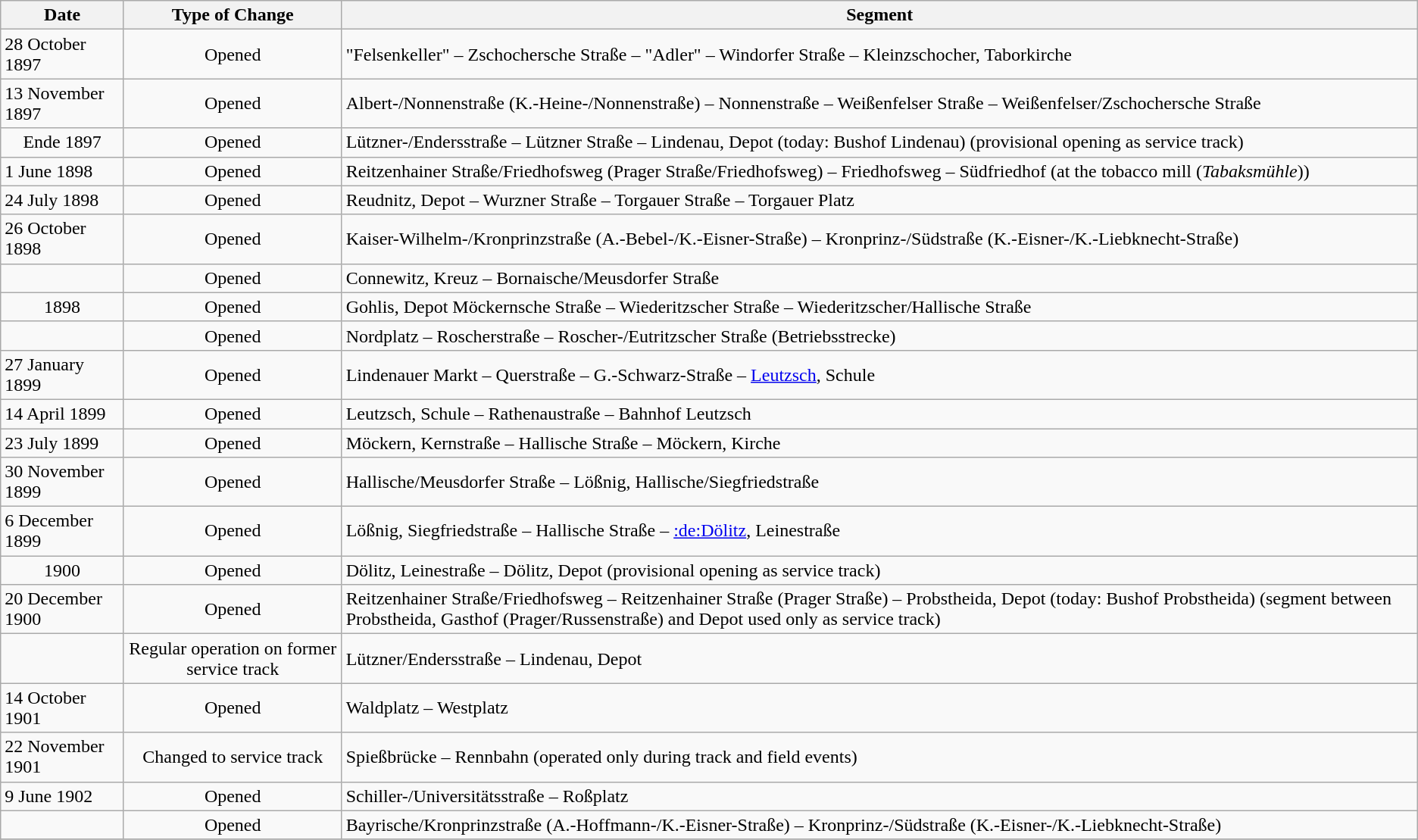<table class="wikitable">
<tr>
<th>Date</th>
<th>Type of Change</th>
<th>Segment</th>
</tr>
<tr>
<td>28 October 1897</td>
<td align="center">Opened</td>
<td>"Felsenkeller" – Zschochersche Straße – "Adler" – Windorfer Straße – Kleinzschocher, Taborkirche</td>
</tr>
<tr>
<td>13 November 1897</td>
<td align="center">Opened</td>
<td>Albert-/Nonnenstraße (K.-Heine-/Nonnenstraße) – Nonnenstraße – Weißenfelser Straße – Weißenfelser/Zschochersche Straße</td>
</tr>
<tr>
<td align="center">Ende 1897</td>
<td align="center">Opened</td>
<td>Lützner-/Endersstraße – Lützner Straße – Lindenau, Depot (today: Bushof Lindenau) (provisional opening as service track)</td>
</tr>
<tr>
<td>1 June 1898</td>
<td align="center">Opened</td>
<td>Reitzenhainer Straße/Friedhofsweg (Prager Straße/Friedhofsweg) – Friedhofsweg – Südfriedhof (at the tobacco mill (<em>Tabaksmühle</em>))</td>
</tr>
<tr>
<td>24 July 1898</td>
<td align="center">Opened</td>
<td>Reudnitz, Depot – Wurzner Straße – Torgauer Straße – Torgauer Platz</td>
</tr>
<tr>
<td>26 October 1898</td>
<td align="center">Opened</td>
<td>Kaiser-Wilhelm-/Kronprinzstraße (A.-Bebel-/K.-Eisner-Straße) – Kronprinz-/Südstraße (K.-Eisner-/K.-Liebknecht-Straße)</td>
</tr>
<tr>
<td></td>
<td align="center">Opened</td>
<td>Connewitz, Kreuz – Bornaische/Meusdorfer Straße</td>
</tr>
<tr>
<td align="center">1898</td>
<td align="center">Opened</td>
<td>Gohlis, Depot Möckernsche Straße – Wiederitzscher Straße – Wiederitzscher/Hallische Straße</td>
</tr>
<tr>
<td></td>
<td align="center">Opened</td>
<td>Nordplatz – Roscherstraße – Roscher-/Eutritzscher Straße (Betriebsstrecke)</td>
</tr>
<tr>
<td>27 January 1899</td>
<td align="center">Opened</td>
<td>Lindenauer Markt – Querstraße – G.-Schwarz-Straße – <a href='#'>Leutzsch</a>, Schule</td>
</tr>
<tr>
<td>14 April 1899</td>
<td align="center">Opened</td>
<td>Leutzsch, Schule – Rathenaustraße – Bahnhof Leutzsch</td>
</tr>
<tr>
<td>23 July 1899</td>
<td align="center">Opened</td>
<td>Möckern, Kernstraße – Hallische Straße – Möckern, Kirche</td>
</tr>
<tr>
<td>30 November 1899</td>
<td align="center">Opened</td>
<td>Hallische/Meusdorfer Straße – Lößnig, Hallische/Siegfriedstraße</td>
</tr>
<tr>
<td>6 December 1899</td>
<td align="center">Opened</td>
<td>Lößnig, Siegfriedstraße – Hallische Straße – <a href='#'>:de:Dölitz</a>, Leinestraße</td>
</tr>
<tr>
<td align="center">1900</td>
<td align="center">Opened</td>
<td>Dölitz, Leinestraße – Dölitz, Depot (provisional opening as service track)</td>
</tr>
<tr>
<td>20 December 1900</td>
<td align="center">Opened</td>
<td>Reitzenhainer Straße/Friedhofsweg – Reitzenhainer Straße (Prager Straße) – Probstheida, Depot (today:  Bushof Probstheida) (segment between Probstheida, Gasthof (Prager/Russenstraße) and Depot used only as service track)</td>
</tr>
<tr>
<td></td>
<td align="center">Regular operation on former service track</td>
<td>Lützner/Endersstraße – Lindenau, Depot</td>
</tr>
<tr>
<td>14 October 1901</td>
<td align="center">Opened</td>
<td>Waldplatz – Westplatz</td>
</tr>
<tr>
<td>22 November 1901</td>
<td align="center">Changed to service track</td>
<td>Spießbrücke – Rennbahn (operated only during track and field events)</td>
</tr>
<tr>
<td>9 June 1902</td>
<td align="center">Opened</td>
<td>Schiller-/Universitätsstraße – Roßplatz</td>
</tr>
<tr>
<td></td>
<td align="center">Opened</td>
<td>Bayrische/Kronprinzstraße (A.-Hoffmann-/K.-Eisner-Straße) – Kronprinz-/Südstraße (K.-Eisner-/K.-Liebknecht-Straße)</td>
</tr>
<tr>
</tr>
</table>
